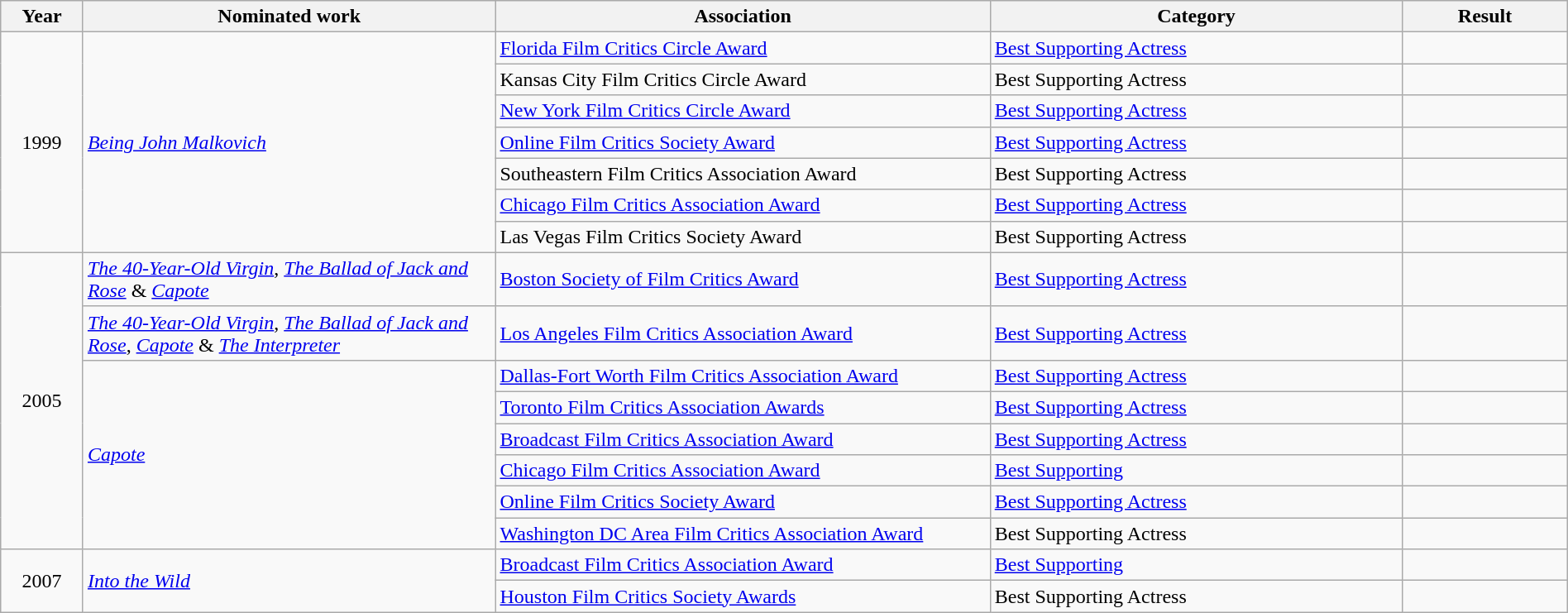<table class="wikitable" width="100%">
<tr>
<th width=5%>Year</th>
<th width=25%>Nominated work</th>
<th width=30%>Association</th>
<th width=25%>Category</th>
<th width=10%>Result</th>
</tr>
<tr>
<td rowspan="7"  style="text-align:center;">1999</td>
<td rowspan="7"><em><a href='#'>Being John Malkovich</a></em></td>
<td><a href='#'>Florida Film Critics Circle Award</a></td>
<td><a href='#'>Best Supporting Actress</a></td>
<td></td>
</tr>
<tr>
<td>Kansas City Film Critics Circle Award</td>
<td>Best Supporting Actress</td>
<td></td>
</tr>
<tr>
<td><a href='#'>New York Film Critics Circle Award</a></td>
<td><a href='#'>Best Supporting Actress</a></td>
<td></td>
</tr>
<tr>
<td><a href='#'>Online Film Critics Society Award</a></td>
<td><a href='#'>Best Supporting Actress</a></td>
<td></td>
</tr>
<tr>
<td>Southeastern Film Critics Association Award</td>
<td>Best Supporting Actress</td>
<td></td>
</tr>
<tr>
<td><a href='#'>Chicago Film Critics Association Award</a></td>
<td><a href='#'>Best Supporting Actress</a></td>
<td></td>
</tr>
<tr>
<td>Las Vegas Film Critics Society Award</td>
<td>Best Supporting Actress</td>
<td></td>
</tr>
<tr>
<td rowspan="8" style="text-align:center;">2005</td>
<td><em><a href='#'>The 40-Year-Old Virgin</a></em>, <em><a href='#'>The Ballad of Jack and Rose</a></em> &  <em><a href='#'>Capote</a></em></td>
<td><a href='#'>Boston Society of Film Critics Award</a></td>
<td><a href='#'>Best Supporting Actress</a></td>
<td></td>
</tr>
<tr>
<td><em><a href='#'>The 40-Year-Old Virgin</a></em>, <em><a href='#'>The Ballad of Jack and Rose</a></em>, <em><a href='#'>Capote</a></em> & <em><a href='#'>The Interpreter</a></em></td>
<td><a href='#'>Los Angeles Film Critics Association Award</a></td>
<td><a href='#'>Best Supporting Actress</a></td>
<td></td>
</tr>
<tr>
<td rowspan="6"><em><a href='#'>Capote</a></em></td>
<td><a href='#'>Dallas-Fort Worth Film Critics Association Award</a></td>
<td><a href='#'>Best Supporting Actress</a></td>
<td></td>
</tr>
<tr>
<td><a href='#'>Toronto Film Critics Association Awards</a></td>
<td><a href='#'>Best Supporting Actress</a></td>
<td></td>
</tr>
<tr>
<td><a href='#'>Broadcast Film Critics Association Award</a></td>
<td><a href='#'>Best Supporting Actress</a></td>
<td></td>
</tr>
<tr>
<td><a href='#'>Chicago Film Critics Association Award</a></td>
<td><a href='#'>Best Supporting</a></td>
<td></td>
</tr>
<tr>
<td><a href='#'>Online Film Critics Society Award</a></td>
<td><a href='#'>Best Supporting Actress</a></td>
<td></td>
</tr>
<tr>
<td><a href='#'>Washington DC Area Film Critics Association Award</a></td>
<td>Best Supporting Actress</td>
<td></td>
</tr>
<tr>
<td rowspan="2" style="text-align:center;">2007</td>
<td rowspan="2"><em><a href='#'>Into the Wild</a></em></td>
<td><a href='#'>Broadcast Film Critics Association Award</a></td>
<td><a href='#'>Best Supporting</a></td>
<td></td>
</tr>
<tr>
<td><a href='#'>Houston Film Critics Society Awards</a></td>
<td>Best Supporting Actress</td>
<td></td>
</tr>
</table>
